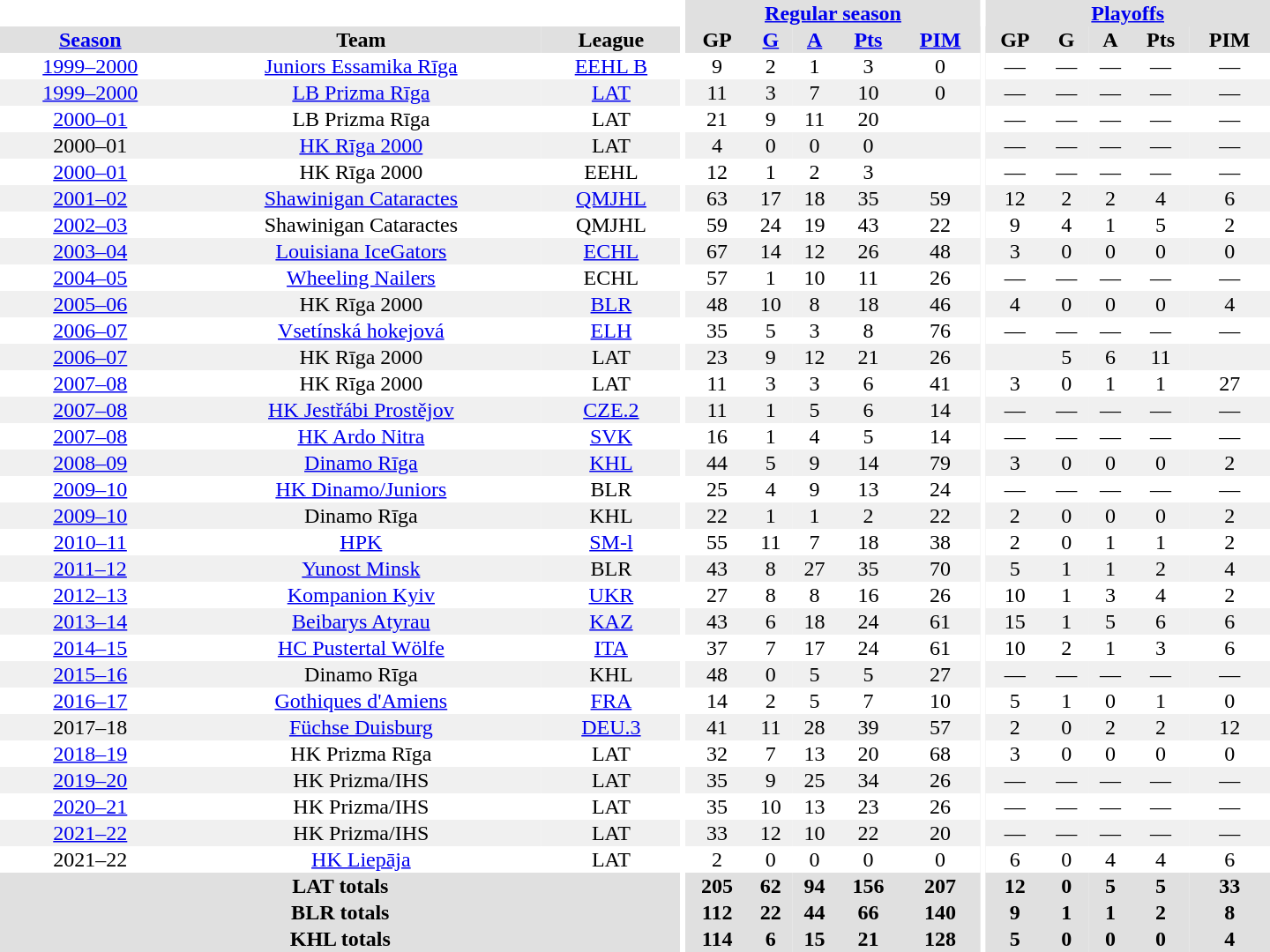<table border="0" cellpadding="1" cellspacing="0" style="text-align:center; width:60em">
<tr bgcolor="#e0e0e0">
<th colspan="3" bgcolor="#ffffff"></th>
<th rowspan="99" bgcolor="#ffffff"></th>
<th colspan="5"><a href='#'>Regular season</a></th>
<th rowspan="99" bgcolor="#ffffff"></th>
<th colspan="5"><a href='#'>Playoffs</a></th>
</tr>
<tr bgcolor="#e0e0e0">
<th><a href='#'>Season</a></th>
<th>Team</th>
<th>League</th>
<th>GP</th>
<th><a href='#'>G</a></th>
<th><a href='#'>A</a></th>
<th><a href='#'>Pts</a></th>
<th><a href='#'>PIM</a></th>
<th>GP</th>
<th>G</th>
<th>A</th>
<th>Pts</th>
<th>PIM</th>
</tr>
<tr>
<td><a href='#'>1999–2000</a></td>
<td><a href='#'>Juniors Essamika Rīga</a></td>
<td><a href='#'>EEHL B</a></td>
<td>9</td>
<td>2</td>
<td>1</td>
<td>3</td>
<td>0</td>
<td>—</td>
<td>—</td>
<td>—</td>
<td>—</td>
<td>—</td>
</tr>
<tr bgcolor="#f0f0f0">
<td><a href='#'>1999–2000</a></td>
<td><a href='#'>LB Prizma Rīga</a></td>
<td><a href='#'>LAT</a></td>
<td>11</td>
<td>3</td>
<td>7</td>
<td>10</td>
<td>0</td>
<td>—</td>
<td>—</td>
<td>—</td>
<td>—</td>
<td>—</td>
</tr>
<tr>
<td><a href='#'>2000–01</a></td>
<td>LB Prizma Rīga</td>
<td>LAT</td>
<td>21</td>
<td>9</td>
<td>11</td>
<td>20</td>
<td></td>
<td>—</td>
<td>—</td>
<td>—</td>
<td>—</td>
<td>—</td>
</tr>
<tr bgcolor="#f0f0f0">
<td>2000–01</td>
<td><a href='#'>HK Rīga 2000</a></td>
<td>LAT</td>
<td>4</td>
<td>0</td>
<td>0</td>
<td>0</td>
<td></td>
<td>—</td>
<td>—</td>
<td>—</td>
<td>—</td>
<td>—</td>
</tr>
<tr>
<td><a href='#'>2000–01</a></td>
<td>HK Rīga 2000</td>
<td>EEHL</td>
<td>12</td>
<td>1</td>
<td>2</td>
<td>3</td>
<td></td>
<td>—</td>
<td>—</td>
<td>—</td>
<td>—</td>
<td>—</td>
</tr>
<tr bgcolor="#f0f0f0">
<td><a href='#'>2001–02</a></td>
<td><a href='#'>Shawinigan Cataractes</a></td>
<td><a href='#'>QMJHL</a></td>
<td>63</td>
<td>17</td>
<td>18</td>
<td>35</td>
<td>59</td>
<td>12</td>
<td>2</td>
<td>2</td>
<td>4</td>
<td>6</td>
</tr>
<tr>
<td><a href='#'>2002–03</a></td>
<td>Shawinigan Cataractes</td>
<td>QMJHL</td>
<td>59</td>
<td>24</td>
<td>19</td>
<td>43</td>
<td>22</td>
<td>9</td>
<td>4</td>
<td>1</td>
<td>5</td>
<td>2</td>
</tr>
<tr bgcolor="#f0f0f0">
<td><a href='#'>2003–04</a></td>
<td><a href='#'>Louisiana IceGators</a></td>
<td><a href='#'>ECHL</a></td>
<td>67</td>
<td>14</td>
<td>12</td>
<td>26</td>
<td>48</td>
<td>3</td>
<td>0</td>
<td>0</td>
<td>0</td>
<td>0</td>
</tr>
<tr>
<td><a href='#'>2004–05</a></td>
<td><a href='#'>Wheeling Nailers</a></td>
<td>ECHL</td>
<td>57</td>
<td>1</td>
<td>10</td>
<td>11</td>
<td>26</td>
<td>—</td>
<td>—</td>
<td>—</td>
<td>—</td>
<td>—</td>
</tr>
<tr bgcolor="#f0f0f0">
<td><a href='#'>2005–06</a></td>
<td>HK Rīga 2000</td>
<td><a href='#'>BLR</a></td>
<td>48</td>
<td>10</td>
<td>8</td>
<td>18</td>
<td>46</td>
<td>4</td>
<td>0</td>
<td>0</td>
<td>0</td>
<td>4</td>
</tr>
<tr>
<td><a href='#'>2006–07</a></td>
<td><a href='#'>Vsetínská hokejová</a></td>
<td><a href='#'>ELH</a></td>
<td>35</td>
<td>5</td>
<td>3</td>
<td>8</td>
<td>76</td>
<td>—</td>
<td>—</td>
<td>—</td>
<td>—</td>
<td>—</td>
</tr>
<tr bgcolor="#f0f0f0">
<td><a href='#'>2006–07</a></td>
<td>HK Rīga 2000</td>
<td>LAT</td>
<td>23</td>
<td>9</td>
<td>12</td>
<td>21</td>
<td>26</td>
<td></td>
<td>5</td>
<td>6</td>
<td>11</td>
<td></td>
</tr>
<tr>
<td><a href='#'>2007–08</a></td>
<td>HK Rīga 2000</td>
<td>LAT</td>
<td>11</td>
<td>3</td>
<td>3</td>
<td>6</td>
<td>41</td>
<td>3</td>
<td>0</td>
<td>1</td>
<td>1</td>
<td>27</td>
</tr>
<tr bgcolor="#f0f0f0">
<td><a href='#'>2007–08</a></td>
<td><a href='#'>HK Jestřábi Prostějov</a></td>
<td><a href='#'>CZE.2</a></td>
<td>11</td>
<td>1</td>
<td>5</td>
<td>6</td>
<td>14</td>
<td>—</td>
<td>—</td>
<td>—</td>
<td>—</td>
<td>—</td>
</tr>
<tr>
<td><a href='#'>2007–08</a></td>
<td><a href='#'>HK Ardo Nitra</a></td>
<td><a href='#'>SVK</a></td>
<td>16</td>
<td>1</td>
<td>4</td>
<td>5</td>
<td>14</td>
<td>—</td>
<td>—</td>
<td>—</td>
<td>—</td>
<td>—</td>
</tr>
<tr bgcolor="#f0f0f0">
<td><a href='#'>2008–09</a></td>
<td><a href='#'>Dinamo Rīga</a></td>
<td><a href='#'>KHL</a></td>
<td>44</td>
<td>5</td>
<td>9</td>
<td>14</td>
<td>79</td>
<td>3</td>
<td>0</td>
<td>0</td>
<td>0</td>
<td>2</td>
</tr>
<tr>
<td><a href='#'>2009–10</a></td>
<td><a href='#'>HK Dinamo/Juniors</a></td>
<td>BLR</td>
<td>25</td>
<td>4</td>
<td>9</td>
<td>13</td>
<td>24</td>
<td>—</td>
<td>—</td>
<td>—</td>
<td>—</td>
<td>—</td>
</tr>
<tr bgcolor="#f0f0f0">
<td><a href='#'>2009–10</a></td>
<td>Dinamo Rīga</td>
<td>KHL</td>
<td>22</td>
<td>1</td>
<td>1</td>
<td>2</td>
<td>22</td>
<td>2</td>
<td>0</td>
<td>0</td>
<td>0</td>
<td>2</td>
</tr>
<tr>
<td><a href='#'>2010–11</a></td>
<td><a href='#'>HPK</a></td>
<td><a href='#'>SM-l</a></td>
<td>55</td>
<td>11</td>
<td>7</td>
<td>18</td>
<td>38</td>
<td>2</td>
<td>0</td>
<td>1</td>
<td>1</td>
<td>2</td>
</tr>
<tr bgcolor="#f0f0f0">
<td><a href='#'>2011–12</a></td>
<td><a href='#'>Yunost Minsk</a></td>
<td>BLR</td>
<td>43</td>
<td>8</td>
<td>27</td>
<td>35</td>
<td>70</td>
<td>5</td>
<td>1</td>
<td>1</td>
<td>2</td>
<td>4</td>
</tr>
<tr>
<td><a href='#'>2012–13</a></td>
<td><a href='#'>Kompanion Kyiv</a></td>
<td><a href='#'>UKR</a></td>
<td>27</td>
<td>8</td>
<td>8</td>
<td>16</td>
<td>26</td>
<td>10</td>
<td>1</td>
<td>3</td>
<td>4</td>
<td>2</td>
</tr>
<tr bgcolor="#f0f0f0">
<td><a href='#'>2013–14</a></td>
<td><a href='#'>Beibarys Atyrau</a></td>
<td><a href='#'>KAZ</a></td>
<td>43</td>
<td>6</td>
<td>18</td>
<td>24</td>
<td>61</td>
<td>15</td>
<td>1</td>
<td>5</td>
<td>6</td>
<td>6</td>
</tr>
<tr>
<td><a href='#'>2014–15</a></td>
<td><a href='#'>HC Pustertal Wölfe</a></td>
<td><a href='#'>ITA</a></td>
<td>37</td>
<td>7</td>
<td>17</td>
<td>24</td>
<td>61</td>
<td>10</td>
<td>2</td>
<td>1</td>
<td>3</td>
<td>6</td>
</tr>
<tr bgcolor="#f0f0f0">
<td><a href='#'>2015–16</a></td>
<td>Dinamo Rīga</td>
<td>KHL</td>
<td>48</td>
<td>0</td>
<td>5</td>
<td>5</td>
<td>27</td>
<td>—</td>
<td>—</td>
<td>—</td>
<td>—</td>
<td>—</td>
</tr>
<tr>
<td><a href='#'>2016–17</a></td>
<td><a href='#'>Gothiques d'Amiens</a></td>
<td><a href='#'>FRA</a></td>
<td>14</td>
<td>2</td>
<td>5</td>
<td>7</td>
<td>10</td>
<td>5</td>
<td>1</td>
<td>0</td>
<td>1</td>
<td>0</td>
</tr>
<tr bgcolor="#f0f0f0">
<td>2017–18</td>
<td><a href='#'>Füchse Duisburg</a></td>
<td><a href='#'>DEU.3</a></td>
<td>41</td>
<td>11</td>
<td>28</td>
<td>39</td>
<td>57</td>
<td>2</td>
<td>0</td>
<td>2</td>
<td>2</td>
<td>12</td>
</tr>
<tr>
<td><a href='#'>2018–19</a></td>
<td>HK Prizma Rīga</td>
<td>LAT</td>
<td>32</td>
<td>7</td>
<td>13</td>
<td>20</td>
<td>68</td>
<td>3</td>
<td>0</td>
<td>0</td>
<td>0</td>
<td>0</td>
</tr>
<tr bgcolor="#f0f0f0">
<td><a href='#'>2019–20</a></td>
<td>HK Prizma/IHS</td>
<td>LAT</td>
<td>35</td>
<td>9</td>
<td>25</td>
<td>34</td>
<td>26</td>
<td>—</td>
<td>—</td>
<td>—</td>
<td>—</td>
<td>—</td>
</tr>
<tr>
<td><a href='#'>2020–21</a></td>
<td>HK Prizma/IHS</td>
<td>LAT</td>
<td>35</td>
<td>10</td>
<td>13</td>
<td>23</td>
<td>26</td>
<td>—</td>
<td>—</td>
<td>—</td>
<td>—</td>
<td>—</td>
</tr>
<tr bgcolor="#f0f0f0">
<td><a href='#'>2021–22</a></td>
<td>HK Prizma/IHS</td>
<td>LAT</td>
<td>33</td>
<td>12</td>
<td>10</td>
<td>22</td>
<td>20</td>
<td>—</td>
<td>—</td>
<td>—</td>
<td>—</td>
<td>—</td>
</tr>
<tr>
<td>2021–22</td>
<td><a href='#'>HK Liepāja</a></td>
<td>LAT</td>
<td>2</td>
<td>0</td>
<td>0</td>
<td>0</td>
<td>0</td>
<td>6</td>
<td>0</td>
<td>4</td>
<td>4</td>
<td>6</td>
</tr>
<tr style="background:#e0e0e0;">
<th colspan="3">LAT totals</th>
<th>205</th>
<th>62</th>
<th>94</th>
<th>156</th>
<th>207</th>
<th>12</th>
<th>0</th>
<th>5</th>
<th>5</th>
<th>33</th>
</tr>
<tr style="background:#e0e0e0;">
<th colspan="3">BLR totals</th>
<th>112</th>
<th>22</th>
<th>44</th>
<th>66</th>
<th>140</th>
<th>9</th>
<th>1</th>
<th>1</th>
<th>2</th>
<th>8</th>
</tr>
<tr style="background:#e0e0e0;">
<th colspan="3">KHL totals</th>
<th>114</th>
<th>6</th>
<th>15</th>
<th>21</th>
<th>128</th>
<th>5</th>
<th>0</th>
<th>0</th>
<th>0</th>
<th>4</th>
</tr>
</table>
